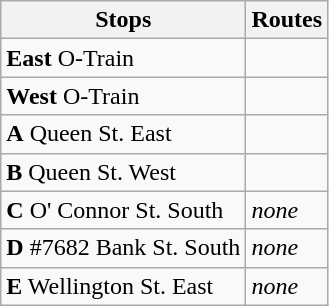<table class="wikitable">
<tr>
<th>Stops</th>
<th>Routes</th>
</tr>
<tr>
<td><strong>East</strong> O-Train</td>
<td></td>
</tr>
<tr>
<td><strong>West</strong> O-Train</td>
<td></td>
</tr>
<tr>
<td><strong>A</strong> Queen St. East</td>
<td>            </td>
</tr>
<tr>
<td><strong>B</strong> Queen St. West</td>
<td>         </td>
</tr>
<tr>
<td><strong>C</strong> O' Connor St. South</td>
<td><em>none</em></td>
</tr>
<tr>
<td><strong>D</strong> #7682 Bank St. South</td>
<td><em>none</em></td>
</tr>
<tr>
<td><strong>E</strong> Wellington St. East</td>
<td><em>none</em></td>
</tr>
</table>
